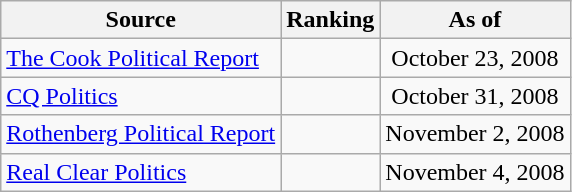<table class="wikitable" style="text-align:center">
<tr>
<th>Source</th>
<th>Ranking</th>
<th>As of</th>
</tr>
<tr>
<td align=left><a href='#'>The Cook Political Report</a></td>
<td></td>
<td>October 23, 2008</td>
</tr>
<tr>
<td align=left><a href='#'>CQ Politics</a></td>
<td></td>
<td>October 31, 2008</td>
</tr>
<tr>
<td align=left><a href='#'>Rothenberg Political Report</a></td>
<td></td>
<td>November 2, 2008</td>
</tr>
<tr>
<td align=left><a href='#'>Real Clear Politics</a></td>
<td></td>
<td>November 4, 2008</td>
</tr>
</table>
